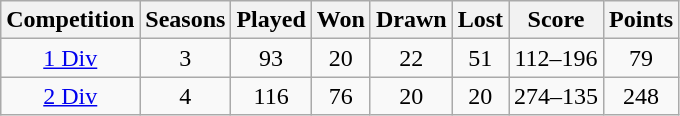<table class="wikitable" style="text-align: center;">
<tr>
<th>Competition</th>
<th>Seasons</th>
<th>Played</th>
<th>Won</th>
<th>Drawn</th>
<th>Lost</th>
<th>Score</th>
<th>Points</th>
</tr>
<tr>
<td !colspan="2"><a href='#'>1 Div</a></td>
<td>3</td>
<td>93</td>
<td>20</td>
<td>22</td>
<td>51</td>
<td>112–196</td>
<td>79</td>
</tr>
<tr>
<td !colspan="2"><a href='#'>2 Div</a></td>
<td>4</td>
<td>116</td>
<td>76</td>
<td>20</td>
<td>20</td>
<td>274–135</td>
<td>248</td>
</tr>
</table>
